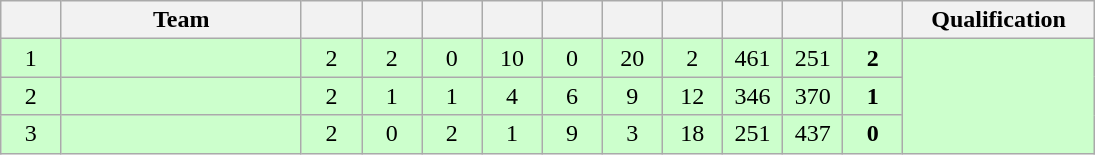<table class=wikitable style="text-align:center" width=730>
<tr>
<th width=5.5%></th>
<th width=22%>Team</th>
<th width=5.5%></th>
<th width=5.5%></th>
<th width=5.5%></th>
<th width=5.5%></th>
<th width=5.5%></th>
<th width=5.5%></th>
<th width=5.5%></th>
<th width=5.5%></th>
<th width=5.5%></th>
<th width=5.5%></th>
<th width=18%>Qualification</th>
</tr>
<tr bgcolor=ccffcc>
<td>1</td>
<td style="text-align:left"></td>
<td>2</td>
<td>2</td>
<td>0</td>
<td>10</td>
<td>0</td>
<td>20</td>
<td>2</td>
<td>461</td>
<td>251</td>
<td><strong>2</strong></td>
<td rowspan=4></td>
</tr>
<tr bgcolor=ccffcc>
<td>2</td>
<td style="text-align:left"></td>
<td>2</td>
<td>1</td>
<td>1</td>
<td>4</td>
<td>6</td>
<td>9</td>
<td>12</td>
<td>346</td>
<td>370</td>
<td><strong>1</strong></td>
</tr>
<tr bgcolor=ccffcc>
<td>3</td>
<td style="text-align:left"></td>
<td>2</td>
<td>0</td>
<td>2</td>
<td>1</td>
<td>9</td>
<td>3</td>
<td>18</td>
<td>251</td>
<td>437</td>
<td><strong>0</strong></td>
</tr>
</table>
